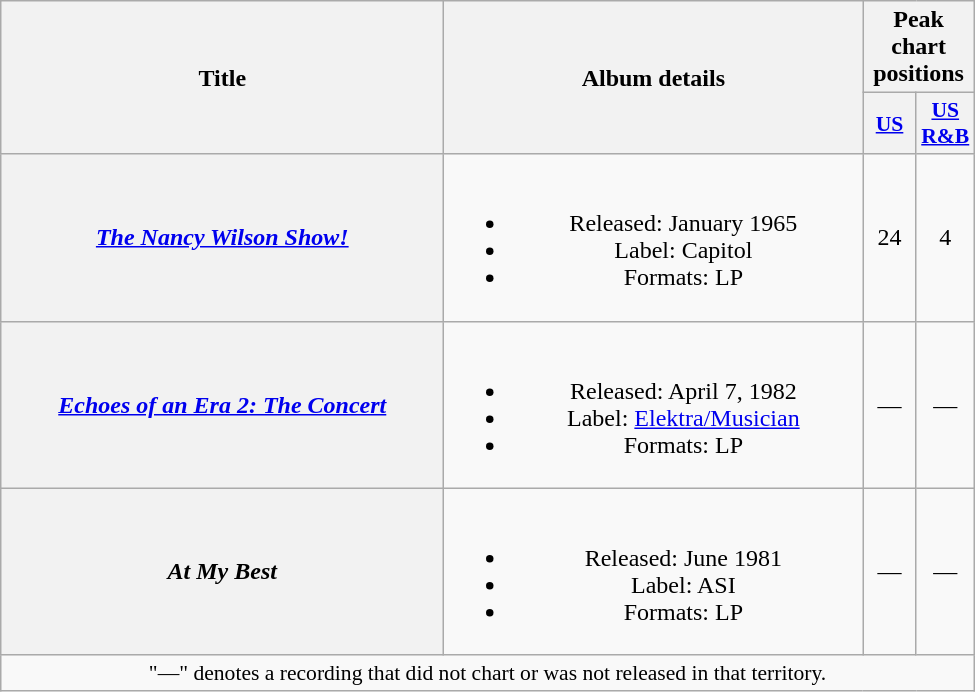<table class="wikitable plainrowheaders" style="text-align:center;" border="1">
<tr>
<th scope="col" rowspan="2" style="width:18em;">Title</th>
<th scope="col" rowspan="2" style="width:17em;">Album details</th>
<th scope="col" colspan="3">Peak chart positions</th>
</tr>
<tr>
<th scope="col" style="width:2em;font-size:90%;"><a href='#'>US</a><br></th>
<th scope="col" style="width:2em;font-size:90%;"><a href='#'>US<br>R&B</a><br></th>
</tr>
<tr>
<th scope="row"><em><a href='#'>The Nancy Wilson Show!</a></em></th>
<td><br><ul><li>Released: January 1965</li><li>Label: Capitol</li><li>Formats: LP</li></ul></td>
<td>24</td>
<td>4</td>
</tr>
<tr>
<th scope="row"><em><a href='#'>Echoes of an Era 2: The Concert</a></em><br></th>
<td><br><ul><li>Released: April 7, 1982</li><li>Label: <a href='#'>Elektra/Musician</a></li><li>Formats: LP</li></ul></td>
<td>—</td>
<td>—</td>
</tr>
<tr>
<th scope="row"><em>At My Best</em></th>
<td><br><ul><li>Released: June 1981</li><li>Label: ASI</li><li>Formats: LP</li></ul></td>
<td>—</td>
<td>—</td>
</tr>
<tr>
<td colspan="4" style="font-size:90%">"—" denotes a recording that did not chart or was not released in that territory.</td>
</tr>
</table>
